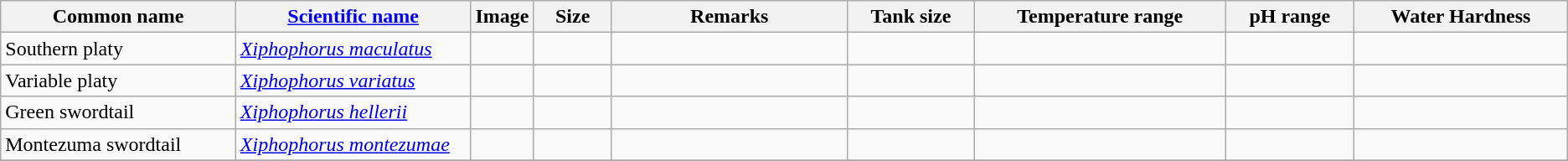<table class="wikitable sortable">
<tr>
<th width="15%">Common name</th>
<th width="15%"><a href='#'>Scientific name</a></th>
<th width="1%">Image</th>
<th width="5%">Size</th>
<th width="15%">Remarks</th>
<th>Tank size</th>
<th class="unsortable">Temperature range</th>
<th class="unsortable">pH range</th>
<th>Water Hardness</th>
</tr>
<tr>
<td>Southern platy</td>
<td><em><a href='#'>Xiphophorus maculatus</a></em></td>
<td align="center"></td>
<td align="center"></td>
<td></td>
<td></td>
<td></td>
<td></td>
<td></td>
</tr>
<tr>
<td>Variable platy</td>
<td><em><a href='#'>Xiphophorus variatus</a></em></td>
<td align="center"></td>
<td align="center"></td>
<td></td>
<td></td>
<td></td>
<td></td>
<td></td>
</tr>
<tr>
<td>Green swordtail</td>
<td><em><a href='#'>Xiphophorus hellerii</a></em></td>
<td align="center"></td>
<td align="center"></td>
<td></td>
<td></td>
<td></td>
<td></td>
<td></td>
</tr>
<tr>
<td>Montezuma swordtail</td>
<td><em><a href='#'>Xiphophorus montezumae</a></em></td>
<td align="center"></td>
<td align="center"></td>
<td></td>
<td></td>
<td></td>
<td></td>
<td></td>
</tr>
<tr>
</tr>
</table>
